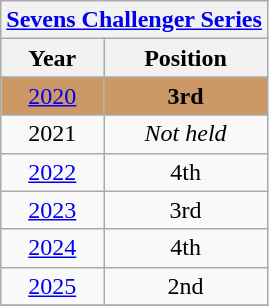<table class="wikitable" style="text-align: center;">
<tr>
<th colspan=2><a href='#'>Sevens Challenger Series</a></th>
</tr>
<tr>
<th>Year</th>
<th>Position</th>
</tr>
<tr bgcolor=#cc9966>
<td>  <a href='#'>2020</a></td>
<td><strong>3rd</strong></td>
</tr>
<tr>
<td>2021</td>
<td><em>Not held</em></td>
</tr>
<tr>
<td> <a href='#'>2022</a></td>
<td>4th</td>
</tr>
<tr>
<td> <a href='#'>2023</a></td>
<td>3rd</td>
</tr>
<tr>
<td>   <a href='#'>2024</a></td>
<td>4th</td>
</tr>
<tr>
<td><a href='#'>2025</a></td>
<td>2nd</td>
</tr>
<tr>
</tr>
</table>
